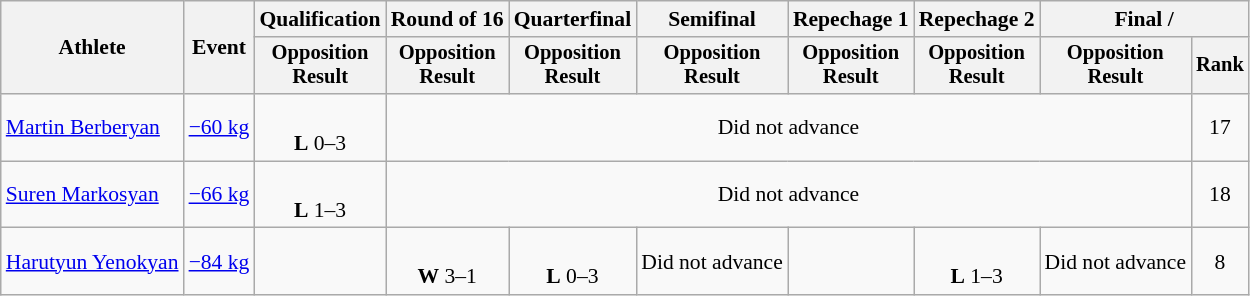<table class="wikitable" style="font-size:90%">
<tr>
<th rowspan="2">Athlete</th>
<th rowspan="2">Event</th>
<th>Qualification</th>
<th>Round of 16</th>
<th>Quarterfinal</th>
<th>Semifinal</th>
<th>Repechage 1</th>
<th>Repechage 2</th>
<th colspan=2>Final / </th>
</tr>
<tr style="font-size: 95%">
<th>Opposition<br>Result</th>
<th>Opposition<br>Result</th>
<th>Opposition<br>Result</th>
<th>Opposition<br>Result</th>
<th>Opposition<br>Result</th>
<th>Opposition<br>Result</th>
<th>Opposition<br>Result</th>
<th>Rank</th>
</tr>
<tr align=center>
<td align=left><a href='#'>Martin Berberyan</a></td>
<td align=left><a href='#'>−60 kg</a></td>
<td><br> <strong>L</strong> 0–3 <sup></sup></td>
<td colspan=6>Did not advance</td>
<td>17</td>
</tr>
<tr align=center>
<td align=left><a href='#'>Suren Markosyan</a></td>
<td align=left><a href='#'>−66 kg</a></td>
<td><br> <strong>L</strong> 1–3 <sup></sup></td>
<td colspan=6>Did not advance</td>
<td>18</td>
</tr>
<tr align=center>
<td align=left><a href='#'>Harutyun Yenokyan</a></td>
<td align=left><a href='#'>−84 kg</a></td>
<td></td>
<td><br> <strong>W</strong> 3–1 <sup></sup></td>
<td><br> <strong>L</strong> 0–3 <sup></sup></td>
<td>Did not advance</td>
<td></td>
<td><br> <strong>L</strong> 1–3 <sup></sup></td>
<td>Did not advance</td>
<td>8</td>
</tr>
</table>
